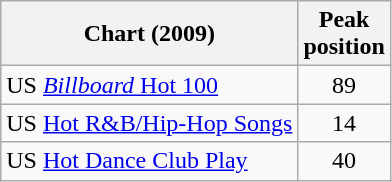<table class="wikitable sortable">
<tr>
<th>Chart (2009)</th>
<th>Peak<br>position</th>
</tr>
<tr>
<td>US <a href='#'><em>Billboard</em> Hot 100</a></td>
<td style="text-align:center;">89</td>
</tr>
<tr>
<td>US <a href='#'>Hot R&B/Hip-Hop Songs</a></td>
<td style="text-align:center;">14</td>
</tr>
<tr>
<td>US <a href='#'>Hot Dance Club Play</a></td>
<td style="text-align:center;">40</td>
</tr>
</table>
